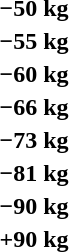<table>
<tr>
<th rowspan=2>−50 kg</th>
<td rowspan=2></td>
<td rowspan=2></td>
<td></td>
</tr>
<tr>
<td></td>
</tr>
<tr>
<th rowspan=2>−55 kg</th>
<td rowspan=2></td>
<td rowspan=2></td>
<td></td>
</tr>
<tr>
<td></td>
</tr>
<tr>
<th rowspan=2>−60 kg</th>
<td rowspan=2></td>
<td rowspan=2></td>
<td></td>
</tr>
<tr>
<td></td>
</tr>
<tr>
<th rowspan=2>−66 kg</th>
<td rowspan=2></td>
<td rowspan=2></td>
<td></td>
</tr>
<tr>
<td></td>
</tr>
<tr>
<th rowspan=2>−73 kg</th>
<td rowspan=2></td>
<td rowspan=2></td>
<td></td>
</tr>
<tr>
<td></td>
</tr>
<tr>
<th rowspan=2>−81 kg</th>
<td rowspan=2></td>
<td rowspan=2></td>
<td></td>
</tr>
<tr>
<td></td>
</tr>
<tr>
<th rowspan=2>−90 kg</th>
<td rowspan=2></td>
<td rowspan=2></td>
<td></td>
</tr>
<tr>
<td></td>
</tr>
<tr>
<th rowspan=2>+90 kg</th>
<td rowspan=2></td>
<td rowspan=2></td>
<td></td>
</tr>
<tr>
<td></td>
</tr>
</table>
